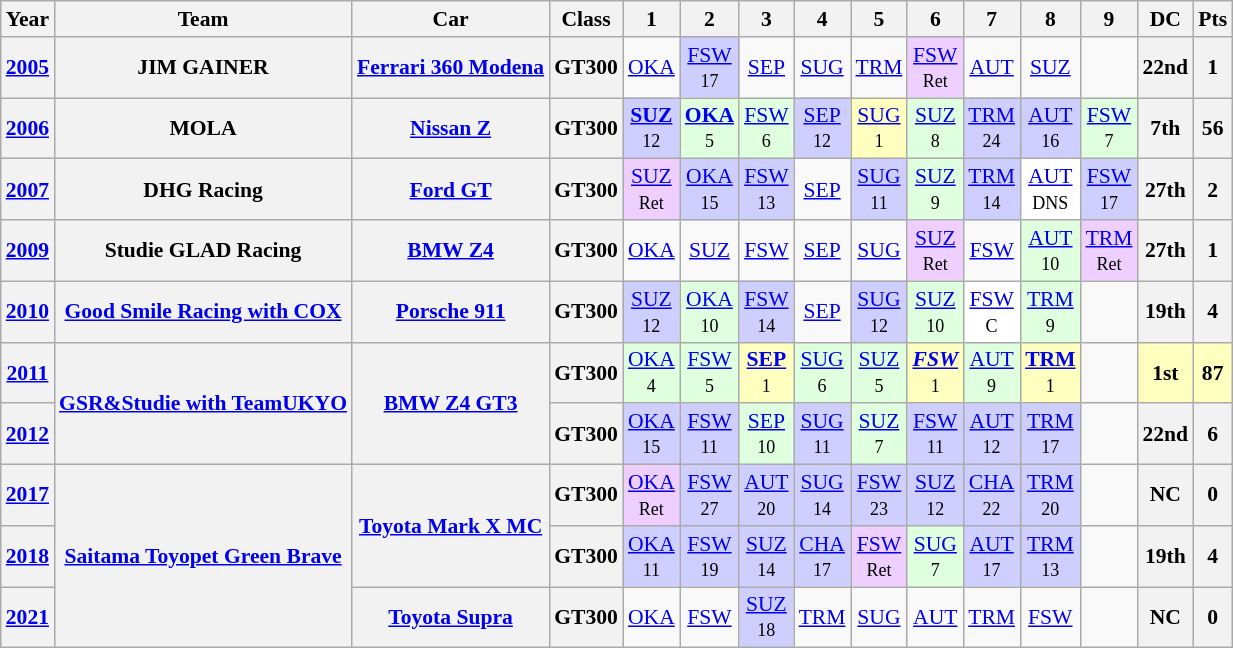<table class="wikitable" style="text-align:center; font-size:90%">
<tr>
<th>Year</th>
<th>Team</th>
<th>Car</th>
<th>Class</th>
<th>1</th>
<th>2</th>
<th>3</th>
<th>4</th>
<th>5</th>
<th>6</th>
<th>7</th>
<th>8</th>
<th>9</th>
<th>DC</th>
<th>Pts</th>
</tr>
<tr>
<th><a href='#'>2005</a></th>
<th>JIM GAINER</th>
<th><a href='#'>Ferrari 360 Modena</a></th>
<th>GT300</th>
<td><a href='#'>OKA</a></td>
<td bgcolor="#CFCFFF"><a href='#'>FSW</a><br><small>17</small></td>
<td><a href='#'>SEP</a></td>
<td><a href='#'>SUG</a></td>
<td><a href='#'>TRM</a></td>
<td bgcolor="#EFCFFF"><a href='#'>FSW</a><br><small>Ret</small></td>
<td><a href='#'>AUT</a></td>
<td><a href='#'>SUZ</a></td>
<td></td>
<th>22nd</th>
<th>1</th>
</tr>
<tr>
<th><a href='#'>2006</a></th>
<th>MOLA</th>
<th><a href='#'>Nissan Z</a></th>
<th>GT300</th>
<td bgcolor="#CFCFFF"><strong><a href='#'>SUZ</a></strong><br><small>12</small></td>
<td bgcolor="#DFFFDF"><strong><a href='#'>OKA</a></strong><br><small>5</small></td>
<td bgcolor="#DFFFDF"><a href='#'>FSW</a><br><small>6</small></td>
<td bgcolor="#CFCFFF"><a href='#'>SEP</a><br><small>12</small></td>
<td bgcolor="#FFFFBF"><a href='#'>SUG</a><br><small>1</small></td>
<td bgcolor="#DFFFDF"><a href='#'>SUZ</a><br><small>8</small></td>
<td bgcolor="#CFCFFF"><a href='#'>TRM</a><br><small>24</small></td>
<td bgcolor="#CFCFFF"><a href='#'>AUT</a><br><small>16</small></td>
<td bgcolor="#DFFFDF"><a href='#'>FSW</a><br><small>7</small></td>
<th>7th</th>
<th>56</th>
</tr>
<tr>
<th><a href='#'>2007</a></th>
<th>DHG Racing</th>
<th><a href='#'>Ford GT</a></th>
<th>GT300</th>
<td bgcolor="#EFCFFF"><a href='#'>SUZ</a><br><small>Ret</small></td>
<td bgcolor="#CFCFFF"><a href='#'>OKA</a><br><small>15</small></td>
<td bgcolor="#CFCFFF"><a href='#'>FSW</a><br><small>13</small></td>
<td><a href='#'>SEP</a></td>
<td bgcolor="#CFCFFF"><a href='#'>SUG</a><br><small>11</small></td>
<td bgcolor="#DFFFDF"><a href='#'>SUZ</a><br><small>9</small></td>
<td bgcolor="#CFCFFF"><a href='#'>TRM</a><br><small>14</small></td>
<td bgcolor="#FFFFFF"><a href='#'>AUT</a><br><small>DNS</small></td>
<td bgcolor="#CFCFFF"><a href='#'>FSW</a><br><small>17</small></td>
<th>27th</th>
<th>2</th>
</tr>
<tr>
<th><a href='#'>2009</a></th>
<th>Studie GLAD Racing</th>
<th><a href='#'>BMW Z4</a></th>
<th>GT300</th>
<td><a href='#'>OKA</a></td>
<td><a href='#'>SUZ</a></td>
<td><a href='#'>FSW</a></td>
<td><a href='#'>SEP</a></td>
<td><a href='#'>SUG</a></td>
<td bgcolor="#EFCFFF"><a href='#'>SUZ</a><br><small>Ret</small></td>
<td><a href='#'>FSW</a></td>
<td bgcolor="#DFFFDF"><a href='#'>AUT</a><br><small>10</small></td>
<td bgcolor="#EFCFFF"><a href='#'>TRM</a><br><small>Ret</small></td>
<th>27th</th>
<th>1</th>
</tr>
<tr>
<th><a href='#'>2010</a></th>
<th><a href='#'>Good Smile Racing with COX</a></th>
<th><a href='#'>Porsche 911</a></th>
<th>GT300</th>
<td bgcolor="#CFCFFF"><a href='#'>SUZ</a><br><small>12</small></td>
<td bgcolor="#DFFFDF"><a href='#'>OKA</a><br><small>10</small></td>
<td bgcolor="#CFCFFF"><a href='#'>FSW</a><br><small>14</small></td>
<td><a href='#'>SEP</a></td>
<td bgcolor="#CFCFFF"><a href='#'>SUG</a><br><small>12</small></td>
<td bgcolor="#DFFFDF"><a href='#'>SUZ</a><br><small>10</small></td>
<td bgcolor="#FFFFFF"><a href='#'>FSW</a><br><small>C</small></td>
<td bgcolor="#DFFFDF"><a href='#'>TRM</a><br><small>9</small></td>
<td></td>
<th>19th</th>
<th>4</th>
</tr>
<tr>
<th><a href='#'>2011</a></th>
<th rowspan="2"><a href='#'>GSR&Studie with TeamUKYO</a></th>
<th rowspan="2"><a href='#'>BMW Z4 GT3</a></th>
<th>GT300</th>
<td bgcolor="#DFFFDF"><a href='#'>OKA</a><br><small>4</small></td>
<td bgcolor="#DFFFDF"><a href='#'>FSW</a><br><small>5</small></td>
<td bgcolor="#FFFFBF"><strong><a href='#'>SEP</a></strong><br><small>1</small></td>
<td bgcolor="#DFFFDF"><a href='#'>SUG</a><br><small>6</small></td>
<td bgcolor="#DFFFDF"><a href='#'>SUZ</a><br><small>5</small></td>
<td bgcolor="#FFFFBF"><strong><em><a href='#'>FSW</a></em></strong><br><small>1</small></td>
<td bgcolor="#DFFFDF"><a href='#'>AUT</a><br><small>9</small></td>
<td bgcolor="#FFFFBF"><strong><a href='#'>TRM</a></strong><br><small>1</small></td>
<td></td>
<td bgcolor="#FFFFBF"><strong>1st</strong></td>
<td bgcolor="#FFFFBF"><strong>87</strong></td>
</tr>
<tr>
<th><a href='#'>2012</a></th>
<th>GT300</th>
<td bgcolor="#CFCFFF"><a href='#'>OKA</a><br><small>15</small></td>
<td bgcolor="#CFCFFF"><a href='#'>FSW</a><br><small>11</small></td>
<td bgcolor="#DFFFDF"><a href='#'>SEP</a><br><small>10</small></td>
<td bgcolor="#CFCFFF"><a href='#'>SUG</a><br><small>11</small></td>
<td bgcolor="#DFFFDF"><a href='#'>SUZ</a><br><small>7</small></td>
<td bgcolor="#CFCFFF"><a href='#'>FSW</a><br><small>11</small></td>
<td bgcolor="#CFCFFF"><a href='#'>AUT</a><br><small>12</small></td>
<td bgcolor="#CFCFFF"><a href='#'>TRM</a><br><small>17</small></td>
<td></td>
<th>22nd</th>
<th>6</th>
</tr>
<tr>
<th><a href='#'>2017</a></th>
<th rowspan="3"><a href='#'>Saitama Toyopet Green Brave</a></th>
<th rowspan="2"><a href='#'>Toyota Mark X MC</a></th>
<th>GT300</th>
<td bgcolor="#EFCFFF"><a href='#'>OKA</a><br><small>Ret</small></td>
<td bgcolor="#CFCFFF"><a href='#'>FSW</a><br><small>27</small></td>
<td bgcolor="#CFCFFF"><a href='#'>AUT</a><br><small>20</small></td>
<td bgcolor="#CFCFFF"><a href='#'>SUG</a><br><small>14</small></td>
<td bgcolor="#CFCFFF"><a href='#'>FSW</a><br><small>23</small></td>
<td bgcolor="#CFCFFF"><a href='#'>SUZ</a><br><small>12</small></td>
<td bgcolor="#CFCFFF"><a href='#'>CHA</a><br><small>22</small></td>
<td bgcolor="#CFCFFF"><a href='#'>TRM</a><br><small>20</small></td>
<td></td>
<th>NC</th>
<th>0</th>
</tr>
<tr>
<th><a href='#'>2018</a></th>
<th>GT300</th>
<td bgcolor="#CFCFFF"><a href='#'>OKA</a><br><small>11</small></td>
<td bgcolor="#CFCFFF"><a href='#'>FSW</a><br><small>19</small></td>
<td bgcolor="#CFCFFF"><a href='#'>SUZ</a><br><small>14</small></td>
<td bgcolor="#CFCFFF"><a href='#'>CHA</a><br><small>17</small></td>
<td bgcolor="#EFCFFF"><a href='#'>FSW</a><br><small>Ret</small></td>
<td bgcolor="#DFFFDF"><a href='#'>SUG</a><br><small>7</small></td>
<td bgcolor="#CFCFFF"><a href='#'>AUT</a><br><small>17</small></td>
<td bgcolor="#CFCFFF"><a href='#'>TRM</a><br><small>13</small></td>
<td></td>
<th>19th</th>
<th>4</th>
</tr>
<tr>
<th><a href='#'>2021</a></th>
<th><a href='#'>Toyota Supra</a></th>
<th>GT300</th>
<td><a href='#'>OKA</a></td>
<td><a href='#'>FSW</a></td>
<td bgcolor="#CFCFFF"><a href='#'>SUZ</a><br><small>18</small></td>
<td><a href='#'>TRM</a></td>
<td><a href='#'>SUG</a></td>
<td><a href='#'>AUT</a></td>
<td><a href='#'>TRM</a></td>
<td><a href='#'>FSW</a></td>
<td></td>
<th>NC</th>
<th>0</th>
</tr>
</table>
